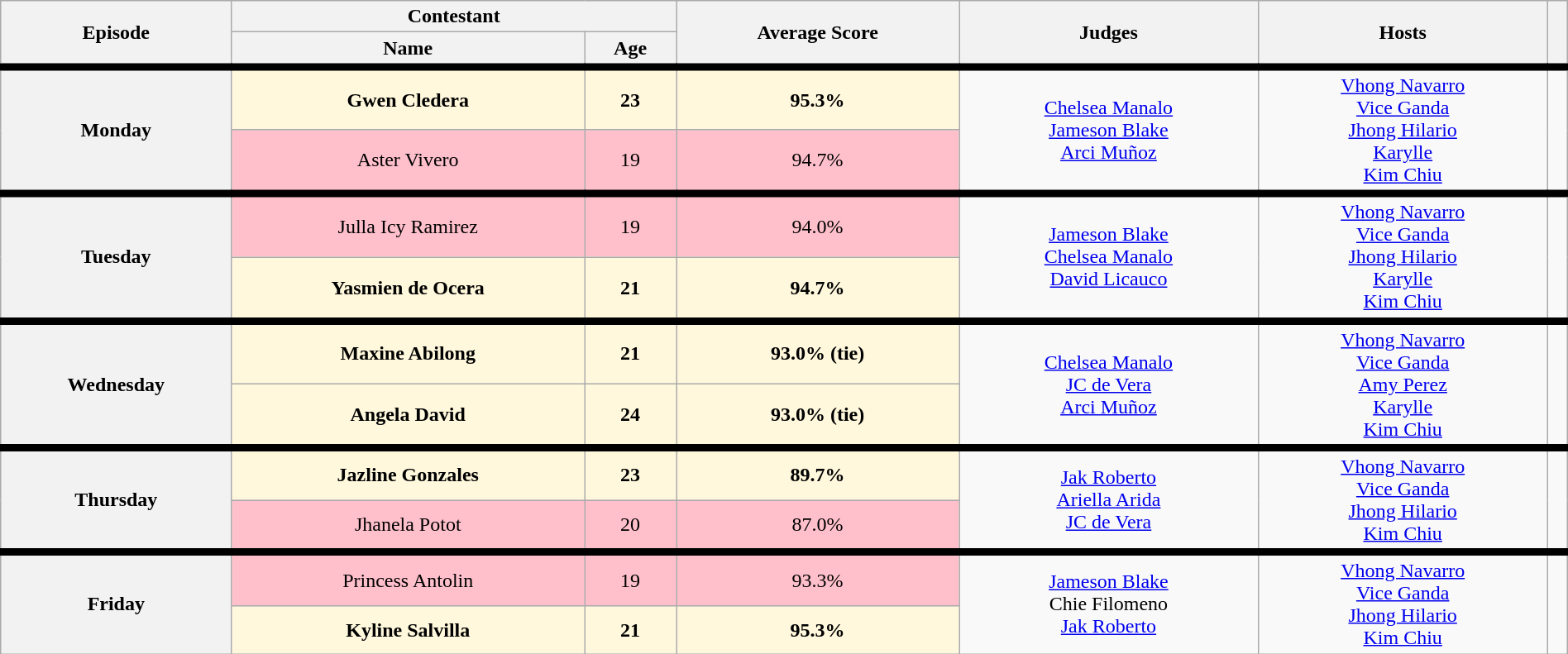<table class="wikitable collapsible collapsed nowrap" style="text-align:center;" width="100%">
<tr>
<th rowspan="2">Episode</th>
<th colspan="2">Contestant</th>
<th rowspan="2">Average Score</th>
<th rowspan="2">Judges</th>
<th rowspan="2">Hosts</th>
<th rowspan="2"></th>
</tr>
<tr>
<th>Name</th>
<th>Age</th>
</tr>
<tr style="border-top: solid 6px;">
<th rowspan="2">Monday<br></th>
<td style="background:#FFF8DC;"><strong>Gwen Cledera</strong><br></td>
<td style="background:#FFF8DC;"><strong>23</strong></td>
<td style="background:#FFF8DC;"><strong>95.3%</strong></td>
<td rowspan="2"><a href='#'>Chelsea Manalo</a><br><a href='#'>Jameson Blake</a><br><a href='#'>Arci Muñoz</a></td>
<td rowspan="2"><a href='#'>Vhong Navarro</a><br><a href='#'>Vice Ganda</a><br><a href='#'>Jhong Hilario</a><br><a href='#'>Karylle</a><br><a href='#'>Kim Chiu</a></td>
<td rowspan="2"></td>
</tr>
<tr>
<td style="background:pink;">Aster Vivero<br></td>
<td style="background:pink;">19</td>
<td style="background:pink;">94.7%</td>
</tr>
<tr style="border-top: solid 6px;">
<th rowspan="2">Tuesday<br></th>
<td style="background:pink;">Julla Icy Ramirez<br></td>
<td style="background:pink;">19</td>
<td style="background:pink;">94.0%</td>
<td rowspan="2"><a href='#'>Jameson Blake</a><br><a href='#'>Chelsea Manalo</a><br><a href='#'>David Licauco</a></td>
<td rowspan="2"><a href='#'>Vhong Navarro</a><br><a href='#'>Vice Ganda</a><br><a href='#'>Jhong Hilario</a><br><a href='#'>Karylle</a><br><a href='#'>Kim Chiu</a></td>
<td rowspan="2"></td>
</tr>
<tr>
<td style="background:#FFF8DC;"><strong>Yasmien de Ocera</strong><br></td>
<td style="background:#FFF8DC;"><strong>21</strong></td>
<td style="background:#FFF8DC;"><strong>94.7%</strong></td>
</tr>
<tr style="border-top: solid 6px;">
<th rowspan="2">Wednesday<br></th>
<td style="background:#FFF8DC;"><strong>Maxine Abilong</strong><br></td>
<td style="background:#FFF8DC;"><strong>21</strong></td>
<td style="background:#FFF8DC;"><strong>93.0% (tie)</strong></td>
<td rowspan="2"><a href='#'>Chelsea Manalo</a><br><a href='#'>JC de Vera</a><br><a href='#'>Arci Muñoz</a></td>
<td rowspan="2"><a href='#'>Vhong Navarro</a><br><a href='#'>Vice Ganda</a><br><a href='#'>Amy Perez</a><br><a href='#'>Karylle</a><br><a href='#'>Kim Chiu</a></td>
<td rowspan="2"></td>
</tr>
<tr>
<td style="background:#FFF8DC;"><strong>Angela David</strong><br></td>
<td style="background:#FFF8DC;"><strong>24</strong></td>
<td style="background:#FFF8DC;"><strong>93.0% (tie)</strong></td>
</tr>
<tr style="border-top: solid 6px;">
<th rowspan="2">Thursday<br></th>
<td style="background:#FFF8DC;"><strong>Jazline Gonzales</strong><br></td>
<td style="background:#FFF8DC;"><strong>23</strong></td>
<td style="background:#FFF8DC;"><strong>89.7%</strong></td>
<td rowspan="2"><a href='#'>Jak Roberto</a><br><a href='#'>Ariella Arida</a><br><a href='#'>JC de Vera</a></td>
<td rowspan="2"><a href='#'>Vhong Navarro</a><br><a href='#'>Vice Ganda</a><br><a href='#'>Jhong Hilario</a><br><a href='#'>Kim Chiu</a></td>
<td rowspan="2"></td>
</tr>
<tr>
<td style="background:pink;">Jhanela Potot<br></td>
<td style="background:pink;">20</td>
<td style="background:pink;">87.0%</td>
</tr>
<tr style="border-top: solid 6px;">
<th rowspan="2">Friday<br></th>
<td style="background:pink;">Princess Antolin<br></td>
<td style="background:pink;">19</td>
<td style="background:pink;">93.3%</td>
<td rowspan="2"><a href='#'>Jameson Blake</a><br>Chie Filomeno<br><a href='#'>Jak Roberto</a></td>
<td rowspan="2"><a href='#'>Vhong Navarro</a><br><a href='#'>Vice Ganda</a><br><a href='#'>Jhong Hilario</a><br><a href='#'>Kim Chiu</a></td>
<td rowspan="2"></td>
</tr>
<tr>
<td style="background:#FFF8DC;"><strong>Kyline Salvilla</strong><br></td>
<td style="background:#FFF8DC;"><strong>21</strong></td>
<td style="background:#FFF8DC;"><strong>95.3%</strong></td>
</tr>
</table>
